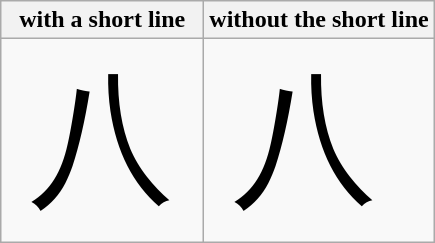<table class="wikitable">
<tr>
<th>with a short line</th>
<th>without the short line</th>
</tr>
<tr style="font-size:6em;font-family:serif;line-height:100%;">
<td lang="ja">八</td>
<td lang="zh">八</td>
</tr>
</table>
